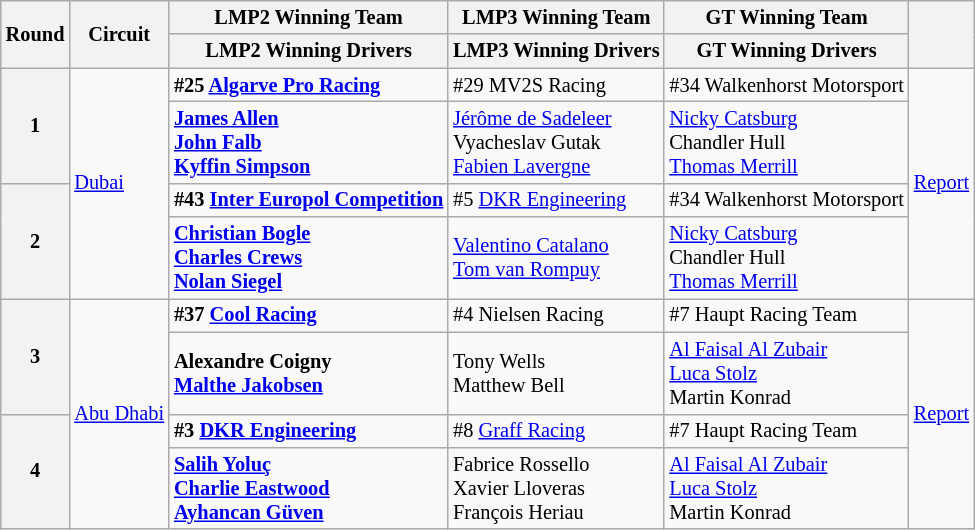<table class="wikitable" style="font-size:85%;">
<tr>
<th rowspan=2>Round</th>
<th rowspan=2>Circuit</th>
<th>LMP2 Winning Team</th>
<th>LMP3 Winning Team</th>
<th>GT Winning Team</th>
<th rowspan=2></th>
</tr>
<tr>
<th>LMP2 Winning Drivers</th>
<th>LMP3 Winning Drivers</th>
<th>GT Winning Drivers</th>
</tr>
<tr>
<th rowspan=2>1</th>
<td rowspan=4> <a href='#'>Dubai</a></td>
<td><strong> #25 <a href='#'>Algarve Pro Racing</a></strong></td>
<td> #29 MV2S Racing</td>
<td> #34 Walkenhorst Motorsport</td>
<td rowspan=4 align=center><a href='#'>Report</a></td>
</tr>
<tr>
<td><strong> <a href='#'>James Allen</a><br> <a href='#'>John Falb</a><br> <a href='#'>Kyffin Simpson</a></strong></td>
<td> <a href='#'>Jérôme de Sadeleer</a><br> Vyacheslav Gutak<br> <a href='#'>Fabien Lavergne</a></td>
<td> <a href='#'>Nicky Catsburg</a><br> Chandler Hull<br> <a href='#'>Thomas Merrill</a></td>
</tr>
<tr>
<th rowspan=2>2</th>
<td><strong> #43 <a href='#'>Inter Europol Competition</a></strong></td>
<td> #5 <a href='#'>DKR Engineering</a></td>
<td> #34 Walkenhorst Motorsport</td>
</tr>
<tr>
<td><strong> <a href='#'>Christian Bogle</a><br> <a href='#'>Charles Crews</a><br> <a href='#'>Nolan Siegel</a></strong></td>
<td> <a href='#'>Valentino Catalano</a><br> <a href='#'>Tom van Rompuy</a></td>
<td> <a href='#'>Nicky Catsburg</a><br> Chandler Hull<br> <a href='#'>Thomas Merrill</a></td>
</tr>
<tr>
<th rowspan=2>3</th>
<td rowspan=4> <a href='#'>Abu Dhabi</a></td>
<td><strong> #37 <a href='#'>Cool Racing</a></strong></td>
<td> #4 Nielsen Racing</td>
<td> #7 Haupt Racing Team</td>
<td rowspan=4 align=center><a href='#'>Report</a></td>
</tr>
<tr>
<td><strong> Alexandre Coigny<br> <a href='#'>Malthe Jakobsen</a></strong></td>
<td> Tony Wells<br> Matthew Bell</td>
<td> <a href='#'>Al Faisal Al Zubair</a><br> <a href='#'>Luca Stolz</a><br> Martin Konrad</td>
</tr>
<tr>
<th rowspan=2>4</th>
<td><strong> #3 <a href='#'>DKR Engineering</a></strong></td>
<td> #8 <a href='#'>Graff Racing</a></td>
<td> #7 Haupt Racing Team</td>
</tr>
<tr>
<td><strong> <a href='#'>Salih Yoluç</a><br> <a href='#'>Charlie Eastwood</a><br> <a href='#'>Ayhancan Güven</a></strong></td>
<td> Fabrice Rossello<br> Xavier Lloveras<br> François Heriau</td>
<td> <a href='#'>Al Faisal Al Zubair</a><br> <a href='#'>Luca Stolz</a><br> Martin Konrad</td>
</tr>
</table>
